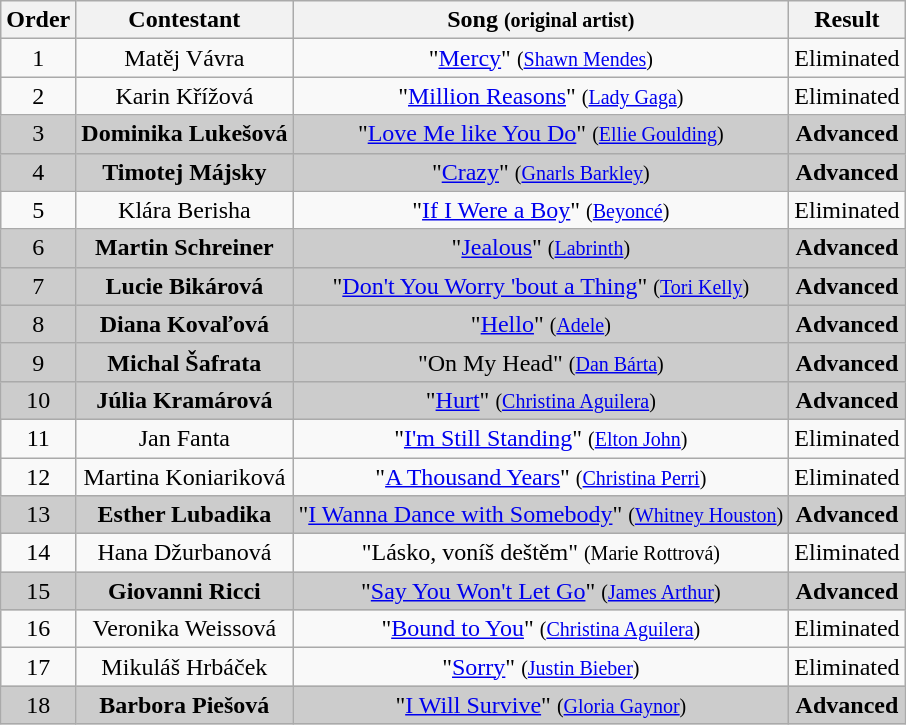<table class="wikitable plainrowheaders" style="text-align:center;">
<tr>
<th scope="col">Order</th>
<th scope="col">Contestant</th>
<th scope="col">Song <small>(original artist)</small></th>
<th scope="col">Result</th>
</tr>
<tr>
<td>1</td>
<td>Matěj Vávra</td>
<td>"<a href='#'>Mercy</a>" <small>(<a href='#'>Shawn Mendes</a>)</small></td>
<td>Eliminated</td>
</tr>
<tr>
<td>2</td>
<td>Karin Křížová</td>
<td>"<a href='#'>Million Reasons</a>" <small>(<a href='#'>Lady Gaga</a>)</small></td>
<td>Eliminated</td>
</tr>
<tr style="background:#ccc;">
<td>3</td>
<td><strong>Dominika Lukešová</strong></td>
<td>"<a href='#'>Love Me like You Do</a>" <small>(<a href='#'>Ellie Goulding</a>)</small></td>
<td><strong>Advanced</strong></td>
</tr>
<tr style="background:#ccc;">
<td>4</td>
<td><strong>Timotej Májsky</strong></td>
<td>"<a href='#'>Crazy</a>" <small>(<a href='#'>Gnarls Barkley</a>)</small></td>
<td><strong>Advanced</strong></td>
</tr>
<tr>
<td>5</td>
<td>Klára Berisha</td>
<td>"<a href='#'>If I Were a Boy</a>" <small>(<a href='#'>Beyoncé</a>)</small></td>
<td>Eliminated</td>
</tr>
<tr style="background:#ccc;">
<td>6</td>
<td><strong>Martin Schreiner</strong></td>
<td>"<a href='#'>Jealous</a>" <small>(<a href='#'>Labrinth</a>)</small></td>
<td><strong>Advanced</strong></td>
</tr>
<tr style="background:#ccc;">
<td>7</td>
<td><strong>Lucie Bikárová</strong></td>
<td>"<a href='#'>Don't You Worry 'bout a Thing</a>" <small>(<a href='#'>Tori Kelly</a>)</small></td>
<td><strong>Advanced</strong></td>
</tr>
<tr style="background:#ccc;">
<td>8</td>
<td><strong>Diana Kovaľová</strong></td>
<td>"<a href='#'>Hello</a>" <small>(<a href='#'>Adele</a>)</small></td>
<td><strong>Advanced</strong></td>
</tr>
<tr style="background:#ccc;">
<td>9</td>
<td><strong>Michal Šafrata</strong></td>
<td>"On My Head" <small>(<a href='#'>Dan Bárta</a>)</small></td>
<td><strong>Advanced</strong></td>
</tr>
<tr style="background:#ccc;">
<td>10</td>
<td><strong>Júlia Kramárová</strong></td>
<td>"<a href='#'>Hurt</a>" <small>(<a href='#'>Christina Aguilera</a>)</small></td>
<td><strong>Advanced</strong></td>
</tr>
<tr>
<td>11</td>
<td>Jan Fanta</td>
<td>"<a href='#'>I'm Still Standing</a>" <small>(<a href='#'>Elton John</a>)</small></td>
<td>Eliminated</td>
</tr>
<tr>
<td>12</td>
<td>Martina Koniariková</td>
<td>"<a href='#'>A Thousand Years</a>" <small>(<a href='#'>Christina Perri</a>)</small></td>
<td>Eliminated</td>
</tr>
<tr style="background:#ccc;">
<td>13</td>
<td><strong>Esther Lubadika</strong></td>
<td>"<a href='#'>I Wanna Dance with Somebody</a>" <small>(<a href='#'>Whitney Houston</a>)</small></td>
<td><strong>Advanced</strong></td>
</tr>
<tr>
<td>14</td>
<td>Hana Džurbanová</td>
<td>"Lásko, voníš deštěm" <small>(Marie Rottrová)</small></td>
<td>Eliminated</td>
</tr>
<tr style="background:#ccc;">
<td>15</td>
<td><strong>Giovanni Ricci</strong></td>
<td>"<a href='#'>Say You Won't Let Go</a>" <small>(<a href='#'>James Arthur</a>)</small></td>
<td><strong>Advanced</strong></td>
</tr>
<tr>
<td>16</td>
<td>Veronika Weissová</td>
<td>"<a href='#'>Bound to You</a>" <small>(<a href='#'>Christina Aguilera</a>)</small></td>
<td>Eliminated</td>
</tr>
<tr>
<td>17</td>
<td>Mikuláš Hrbáček</td>
<td>"<a href='#'>Sorry</a>" <small>(<a href='#'>Justin Bieber</a>)</small></td>
<td>Eliminated</td>
</tr>
<tr style="background:#ccc;">
<td>18</td>
<td><strong>Barbora Piešová</strong></td>
<td>"<a href='#'>I Will Survive</a>" <small>(<a href='#'>Gloria Gaynor</a>)</small></td>
<td><strong>Advanced</strong></td>
</tr>
</table>
